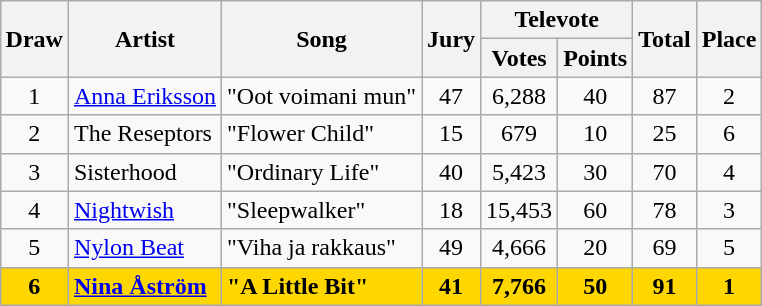<table class="sortable wikitable" style="margin: 1em auto 1em auto; text-align:center;">
<tr>
<th rowspan="2">Draw</th>
<th rowspan="2">Artist</th>
<th rowspan="2">Song</th>
<th rowspan="2">Jury</th>
<th colspan="2">Televote</th>
<th rowspan="2">Total</th>
<th rowspan="2">Place</th>
</tr>
<tr>
<th>Votes</th>
<th>Points</th>
</tr>
<tr>
<td>1</td>
<td align="left"><a href='#'>Anna Eriksson</a></td>
<td align="left">"Oot voimani mun"</td>
<td>47</td>
<td>6,288</td>
<td>40</td>
<td>87</td>
<td>2</td>
</tr>
<tr>
<td>2</td>
<td align="left">The Reseptors</td>
<td align="left">"Flower Child"</td>
<td>15</td>
<td>679</td>
<td>10</td>
<td>25</td>
<td>6</td>
</tr>
<tr>
<td>3</td>
<td align="left">Sisterhood</td>
<td align="left">"Ordinary Life"</td>
<td>40</td>
<td>5,423</td>
<td>30</td>
<td>70</td>
<td>4</td>
</tr>
<tr>
<td>4</td>
<td align="left"><a href='#'>Nightwish</a></td>
<td align="left">"Sleepwalker"</td>
<td>18</td>
<td>15,453</td>
<td>60</td>
<td>78</td>
<td>3</td>
</tr>
<tr>
<td>5</td>
<td align="left"><a href='#'>Nylon Beat</a></td>
<td align="left">"Viha ja rakkaus"</td>
<td>49</td>
<td>4,666</td>
<td>20</td>
<td>69</td>
<td>5</td>
</tr>
<tr style="font-weight:bold; background:gold;">
<td>6</td>
<td align="left"><a href='#'>Nina Åström</a></td>
<td align="left">"A Little Bit"</td>
<td>41</td>
<td>7,766</td>
<td>50</td>
<td>91</td>
<td>1</td>
</tr>
</table>
